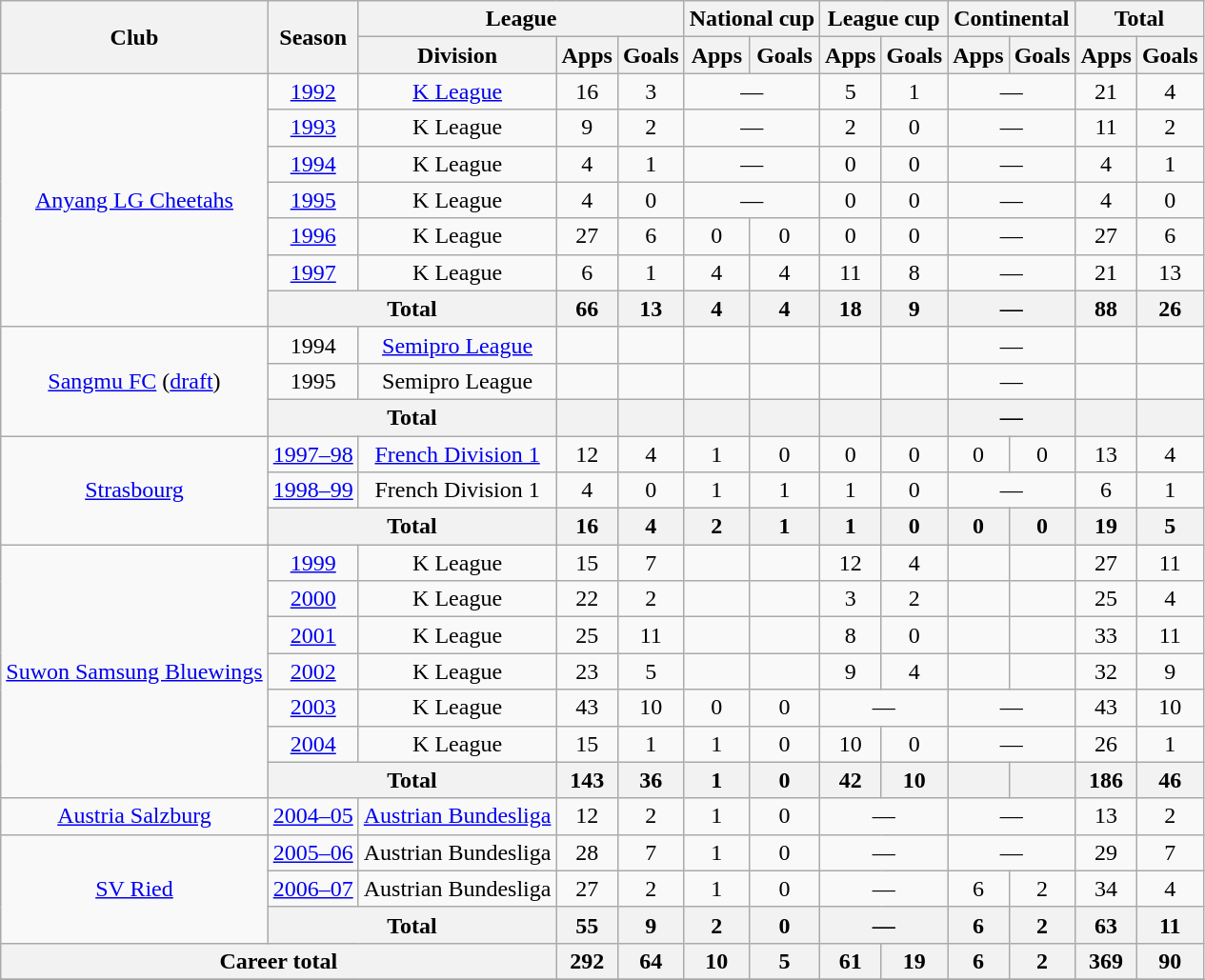<table class="wikitable" style="text-align:center">
<tr>
<th rowspan=2>Club</th>
<th rowspan=2>Season</th>
<th colspan=3>League</th>
<th colspan=2>National cup</th>
<th colspan=2>League cup</th>
<th colspan=2>Continental</th>
<th colspan=2>Total</th>
</tr>
<tr>
<th>Division</th>
<th>Apps</th>
<th>Goals</th>
<th>Apps</th>
<th>Goals</th>
<th>Apps</th>
<th>Goals</th>
<th>Apps</th>
<th>Goals</th>
<th>Apps</th>
<th>Goals</th>
</tr>
<tr>
<td rowspan="7"><a href='#'>Anyang LG Cheetahs</a></td>
<td><a href='#'>1992</a></td>
<td><a href='#'>K League</a></td>
<td>16</td>
<td>3</td>
<td colspan="2">—</td>
<td>5</td>
<td>1</td>
<td colspan="2">—</td>
<td>21</td>
<td>4</td>
</tr>
<tr>
<td><a href='#'>1993</a></td>
<td>K League</td>
<td>9</td>
<td>2</td>
<td colspan="2">—</td>
<td>2</td>
<td>0</td>
<td colspan="2">—</td>
<td>11</td>
<td>2</td>
</tr>
<tr>
<td><a href='#'>1994</a></td>
<td>K League</td>
<td>4</td>
<td>1</td>
<td colspan="2">—</td>
<td>0</td>
<td>0</td>
<td colspan="2">—</td>
<td>4</td>
<td>1</td>
</tr>
<tr>
<td><a href='#'>1995</a></td>
<td>K League</td>
<td>4</td>
<td>0</td>
<td colspan="2">—</td>
<td>0</td>
<td>0</td>
<td colspan="2">—</td>
<td>4</td>
<td>0</td>
</tr>
<tr>
<td><a href='#'>1996</a></td>
<td>K League</td>
<td>27</td>
<td>6</td>
<td>0</td>
<td>0</td>
<td>0</td>
<td>0</td>
<td colspan="2">—</td>
<td>27</td>
<td>6</td>
</tr>
<tr>
<td><a href='#'>1997</a></td>
<td>K League</td>
<td>6</td>
<td>1</td>
<td>4</td>
<td>4</td>
<td>11</td>
<td>8</td>
<td colspan="2">—</td>
<td>21</td>
<td>13</td>
</tr>
<tr>
<th colspan="2">Total</th>
<th>66</th>
<th>13</th>
<th>4</th>
<th>4</th>
<th>18</th>
<th>9</th>
<th colspan="2">—</th>
<th>88</th>
<th>26</th>
</tr>
<tr>
<td rowspan=3><a href='#'>Sangmu FC</a> (<a href='#'>draft</a>)</td>
<td>1994</td>
<td><a href='#'>Semipro League</a></td>
<td></td>
<td></td>
<td></td>
<td></td>
<td></td>
<td></td>
<td colspan=2>—</td>
<td></td>
<td></td>
</tr>
<tr>
<td>1995</td>
<td>Semipro League</td>
<td></td>
<td></td>
<td></td>
<td></td>
<td></td>
<td></td>
<td colspan=2>—</td>
<td></td>
<td></td>
</tr>
<tr>
<th colspan=2>Total</th>
<th></th>
<th></th>
<th></th>
<th></th>
<th></th>
<th></th>
<th colspan=2>—</th>
<th></th>
<th></th>
</tr>
<tr>
<td rowspan="3"><a href='#'>Strasbourg</a></td>
<td><a href='#'>1997–98</a></td>
<td><a href='#'>French Division 1</a></td>
<td>12</td>
<td>4</td>
<td>1</td>
<td>0</td>
<td>0</td>
<td>0</td>
<td>0</td>
<td>0</td>
<td>13</td>
<td>4</td>
</tr>
<tr>
<td><a href='#'>1998–99</a></td>
<td>French Division 1</td>
<td>4</td>
<td>0</td>
<td>1</td>
<td>1</td>
<td>1</td>
<td>0</td>
<td colspan="2">—</td>
<td>6</td>
<td>1</td>
</tr>
<tr>
<th colspan="2">Total</th>
<th>16</th>
<th>4</th>
<th>2</th>
<th>1</th>
<th>1</th>
<th>0</th>
<th>0</th>
<th>0</th>
<th>19</th>
<th>5</th>
</tr>
<tr>
<td rowspan="7"><a href='#'>Suwon Samsung Bluewings</a></td>
<td><a href='#'>1999</a></td>
<td>K League</td>
<td>15</td>
<td>7</td>
<td></td>
<td></td>
<td>12</td>
<td>4</td>
<td></td>
<td></td>
<td>27</td>
<td>11</td>
</tr>
<tr>
<td><a href='#'>2000</a></td>
<td>K League</td>
<td>22</td>
<td>2</td>
<td></td>
<td></td>
<td>3</td>
<td>2</td>
<td></td>
<td></td>
<td>25</td>
<td>4</td>
</tr>
<tr>
<td><a href='#'>2001</a></td>
<td>K League</td>
<td>25</td>
<td>11</td>
<td></td>
<td></td>
<td>8</td>
<td>0</td>
<td></td>
<td></td>
<td>33</td>
<td>11</td>
</tr>
<tr>
<td><a href='#'>2002</a></td>
<td>K League</td>
<td>23</td>
<td>5</td>
<td></td>
<td></td>
<td>9</td>
<td>4</td>
<td></td>
<td></td>
<td>32</td>
<td>9</td>
</tr>
<tr>
<td><a href='#'>2003</a></td>
<td>K League</td>
<td>43</td>
<td>10</td>
<td>0</td>
<td>0</td>
<td colspan="2">—</td>
<td colspan="2">—</td>
<td>43</td>
<td>10</td>
</tr>
<tr>
<td><a href='#'>2004</a></td>
<td>K League</td>
<td>15</td>
<td>1</td>
<td>1</td>
<td>0</td>
<td>10</td>
<td>0</td>
<td colspan="2">—</td>
<td>26</td>
<td>1</td>
</tr>
<tr>
<th colspan="2">Total</th>
<th>143</th>
<th>36</th>
<th>1</th>
<th>0</th>
<th>42</th>
<th>10</th>
<th></th>
<th></th>
<th>186</th>
<th>46</th>
</tr>
<tr>
<td><a href='#'>Austria Salzburg</a></td>
<td><a href='#'>2004–05</a></td>
<td><a href='#'>Austrian Bundesliga</a></td>
<td>12</td>
<td>2</td>
<td>1</td>
<td>0</td>
<td colspan="2">—</td>
<td colspan="2">—</td>
<td>13</td>
<td>2</td>
</tr>
<tr>
<td rowspan="3"><a href='#'>SV Ried</a></td>
<td><a href='#'>2005–06</a></td>
<td>Austrian Bundesliga</td>
<td>28</td>
<td>7</td>
<td>1</td>
<td>0</td>
<td colspan="2">—</td>
<td colspan="2">—</td>
<td>29</td>
<td>7</td>
</tr>
<tr>
<td><a href='#'>2006–07</a></td>
<td>Austrian Bundesliga</td>
<td>27</td>
<td>2</td>
<td>1</td>
<td>0</td>
<td colspan="2">—</td>
<td>6</td>
<td>2</td>
<td>34</td>
<td>4</td>
</tr>
<tr>
<th colspan="2">Total</th>
<th>55</th>
<th>9</th>
<th>2</th>
<th>0</th>
<th colspan="2">—</th>
<th>6</th>
<th>2</th>
<th>63</th>
<th>11</th>
</tr>
<tr>
<th colspan="3">Career total</th>
<th>292</th>
<th>64</th>
<th>10</th>
<th>5</th>
<th>61</th>
<th>19</th>
<th>6</th>
<th>2</th>
<th>369</th>
<th>90</th>
</tr>
<tr>
</tr>
</table>
